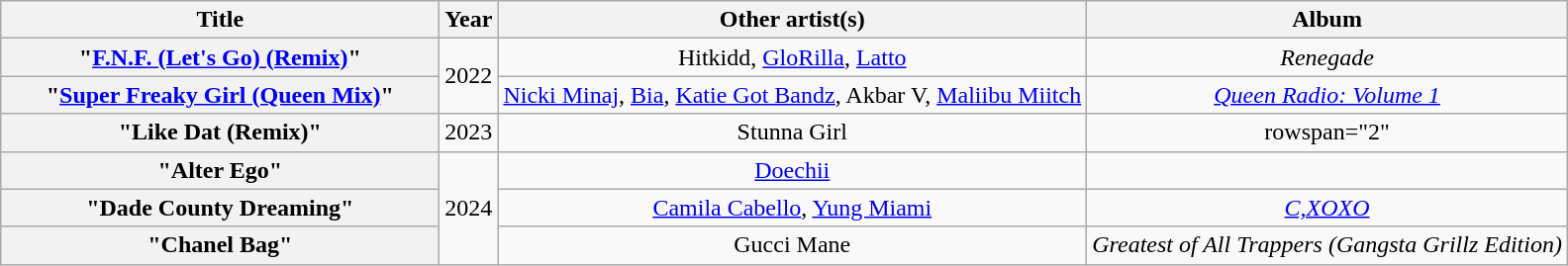<table class="wikitable plainrowheaders" style="text-align:center;">
<tr>
<th scope="col" style="width:18em;">Title</th>
<th scope="col">Year</th>
<th scope="col">Other artist(s)</th>
<th scope="col">Album</th>
</tr>
<tr>
<th scope="row">"<a href='#'>F.N.F. (Let's Go) (Remix)</a>"</th>
<td rowspan="2">2022</td>
<td>Hitkidd, <a href='#'>GloRilla</a>, <a href='#'>Latto</a></td>
<td><em>Renegade</em></td>
</tr>
<tr>
<th scope="row">"<a href='#'>Super Freaky Girl (Queen Mix)</a>"</th>
<td><a href='#'>Nicki Minaj</a>, <a href='#'>Bia</a>, <a href='#'>Katie Got Bandz</a>, Akbar V, <a href='#'>Maliibu Miitch</a></td>
<td><em><a href='#'>Queen Radio: Volume 1</a></em></td>
</tr>
<tr>
<th scope="row">"Like Dat (Remix)"</th>
<td>2023</td>
<td>Stunna Girl</td>
<td>rowspan="2" </td>
</tr>
<tr>
<th scope="row">"Alter Ego"</th>
<td rowspan="3">2024</td>
<td><a href='#'>Doechii</a></td>
</tr>
<tr>
<th scope="row">"Dade County Dreaming"</th>
<td><a href='#'>Camila Cabello</a>, <a href='#'>Yung Miami</a></td>
<td><em><a href='#'>C,XOXO</a></em></td>
</tr>
<tr>
<th scope="row">"Chanel Bag"</th>
<td>Gucci Mane</td>
<td><em>Greatest of All Trappers (Gangsta Grillz Edition)</em></td>
</tr>
</table>
